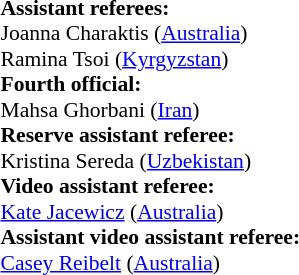<table style="width:100%; font-size:90%;">
<tr>
<td><br><strong>Assistant referees:</strong>
<br>Joanna Charaktis (<a href='#'>Australia</a>)
<br>Ramina Tsoi (<a href='#'>Kyrgyzstan</a>)
<br><strong>Fourth official:</strong>
<br>Mahsa Ghorbani (<a href='#'>Iran</a>)
<br><strong>Reserve assistant referee:</strong>
<br>Kristina Sereda (<a href='#'>Uzbekistan</a>)
<br><strong>Video assistant referee:</strong>
<br><a href='#'>Kate Jacewicz</a> (<a href='#'>Australia</a>)
<br><strong>Assistant video assistant referee:</strong>
<br><a href='#'>Casey Reibelt</a> (<a href='#'>Australia</a>)</td>
</tr>
</table>
